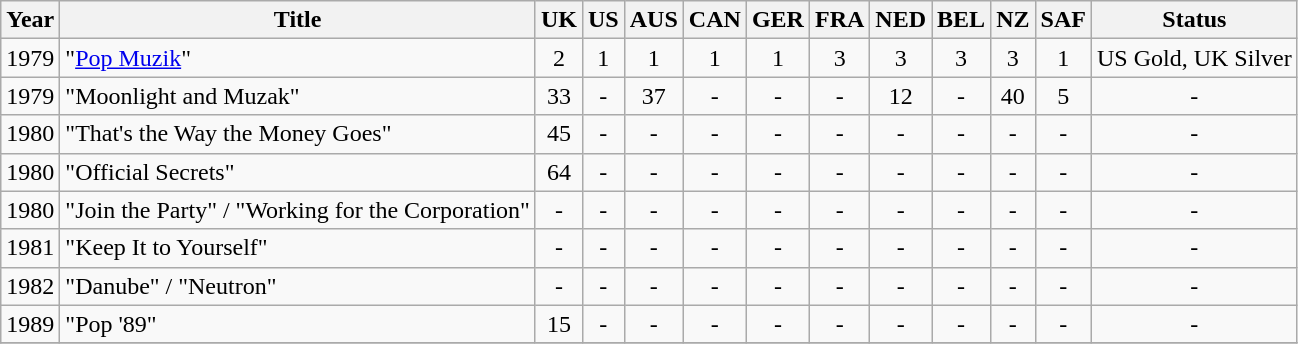<table class="wikitable">
<tr>
<th style="text-align: center;">Year</th>
<th>Title</th>
<th style="text-align: center;">UK</th>
<th style="text-align: center;">US</th>
<th style="text-align: center;">AUS</th>
<th style="text-align: center;">CAN</th>
<th style="text-align: center;">GER</th>
<th style="text-align: center;">FRA</th>
<th style="text-align: center;">NED</th>
<th style="text-align: center;">BEL</th>
<th style="text-align: center;">NZ</th>
<th style="text-align: center;">SAF</th>
<th style="text-align: center;">Status</th>
</tr>
<tr>
<td style="text-align: center;">1979</td>
<td>"<a href='#'>Pop Muzik</a>"</td>
<td style="text-align: center;">2</td>
<td style="text-align: center;">1</td>
<td style="text-align: center;">1</td>
<td style="text-align: center;">1</td>
<td style="text-align: center;">1</td>
<td style="text-align: center;">3</td>
<td style="text-align: center;">3</td>
<td style="text-align: center;">3</td>
<td style="text-align: center;">3</td>
<td style="text-align: center;">1</td>
<td style="text-align: center;">US Gold, UK Silver</td>
</tr>
<tr>
<td style="text-align: center;">1979</td>
<td>"Moonlight and Muzak"</td>
<td style="text-align: center;">33</td>
<td style="text-align: center;">-</td>
<td style="text-align: center;">37</td>
<td style="text-align: center;">-</td>
<td style="text-align: center;">-</td>
<td style="text-align: center;">-</td>
<td style="text-align: center;">12</td>
<td style="text-align: center;">-</td>
<td style="text-align: center;">40</td>
<td style="text-align: center;">5</td>
<td style="text-align: center;">-</td>
</tr>
<tr>
<td style="text-align: center;">1980</td>
<td>"That's the Way the Money Goes"</td>
<td style="text-align: center;">45</td>
<td style="text-align: center;">-</td>
<td style="text-align: center;">-</td>
<td style="text-align: center;">-</td>
<td style="text-align: center;">-</td>
<td style="text-align: center;">-</td>
<td style="text-align: center;">-</td>
<td style="text-align: center;">-</td>
<td style="text-align: center;">-</td>
<td style="text-align: center;">-</td>
<td style="text-align: center;">-</td>
</tr>
<tr>
<td style="text-align: center;">1980</td>
<td>"Official Secrets"</td>
<td style="text-align: center;">64</td>
<td style="text-align: center;">-</td>
<td style="text-align: center;">-</td>
<td style="text-align: center;">-</td>
<td style="text-align: center;">-</td>
<td style="text-align: center;">-</td>
<td style="text-align: center;">-</td>
<td style="text-align: center;">-</td>
<td style="text-align: center;">-</td>
<td style="text-align: center;">-</td>
<td style="text-align: center;">-</td>
</tr>
<tr>
<td style="text-align: center;">1980</td>
<td>"Join the Party" / "Working for the Corporation"</td>
<td style="text-align: center;">-</td>
<td style="text-align: center;">-</td>
<td style="text-align: center;">-</td>
<td style="text-align: center;">-</td>
<td style="text-align: center;">-</td>
<td style="text-align: center;">-</td>
<td style="text-align: center;">-</td>
<td style="text-align: center;">-</td>
<td style="text-align: center;">-</td>
<td style="text-align: center;">-</td>
<td style="text-align: center;">-</td>
</tr>
<tr>
<td style="text-align: center;">1981</td>
<td>"Keep It to Yourself"</td>
<td style="text-align: center;">-</td>
<td style="text-align: center;">-</td>
<td style="text-align: center;">-</td>
<td style="text-align: center;">-</td>
<td style="text-align: center;">-</td>
<td style="text-align: center;">-</td>
<td style="text-align: center;">-</td>
<td style="text-align: center;">-</td>
<td style="text-align: center;">-</td>
<td style="text-align: center;">-</td>
<td style="text-align: center;">-</td>
</tr>
<tr>
<td style="text-align: center;">1982</td>
<td>"Danube" / "Neutron"</td>
<td style="text-align: center;">-</td>
<td style="text-align: center;">-</td>
<td style="text-align: center;">-</td>
<td style="text-align: center;">-</td>
<td style="text-align: center;">-</td>
<td style="text-align: center;">-</td>
<td style="text-align: center;">-</td>
<td style="text-align: center;">-</td>
<td style="text-align: center;">-</td>
<td style="text-align: center;">-</td>
<td style="text-align: center;">-</td>
</tr>
<tr>
<td style="text-align: center;">1989</td>
<td>"Pop '89"</td>
<td style="text-align: center;">15</td>
<td style="text-align: center;">-</td>
<td style="text-align: center;">-</td>
<td style="text-align: center;">-</td>
<td style="text-align: center;">-</td>
<td style="text-align: center;">-</td>
<td style="text-align: center;">-</td>
<td style="text-align: center;">-</td>
<td style="text-align: center;">-</td>
<td style="text-align: center;">-</td>
<td style="text-align: center;">-</td>
</tr>
<tr>
</tr>
</table>
